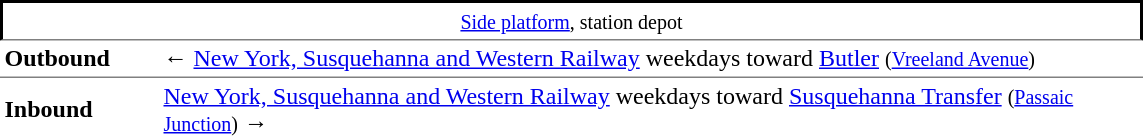<table cellspacing=0 cellpadding=3>
<tr>
<td style="border-bottom:solid 1px gray;border-right:solid 2px black;border-left:solid 2px black;border-top:solid 2px black;text-align:center;" colspan=2><small><a href='#'>Side platform</a>, station depot</small></td>
</tr>
<tr>
<td style="border-bottom:solid 1px gray;"><strong>Outbound</strong></td>
<td style="border-bottom:solid 1px gray;">← <a href='#'>New York, Susquehanna and Western Railway</a> weekdays toward <a href='#'>Butler</a> <small>(<a href='#'>Vreeland Avenue</a>)</small></td>
</tr>
<tr>
<td width=100><strong>Inbound</strong></td>
<td width=650>  <a href='#'>New York, Susquehanna and Western Railway</a> weekdays toward <a href='#'>Susquehanna Transfer</a> <small>(<a href='#'>Passaic Junction</a>)</small> →</td>
</tr>
</table>
